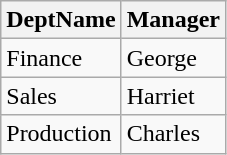<table class="wikitable">
<tr>
<th>DeptName</th>
<th>Manager</th>
</tr>
<tr>
<td>Finance</td>
<td>George</td>
</tr>
<tr>
<td>Sales</td>
<td>Harriet</td>
</tr>
<tr>
<td>Production</td>
<td>Charles</td>
</tr>
</table>
